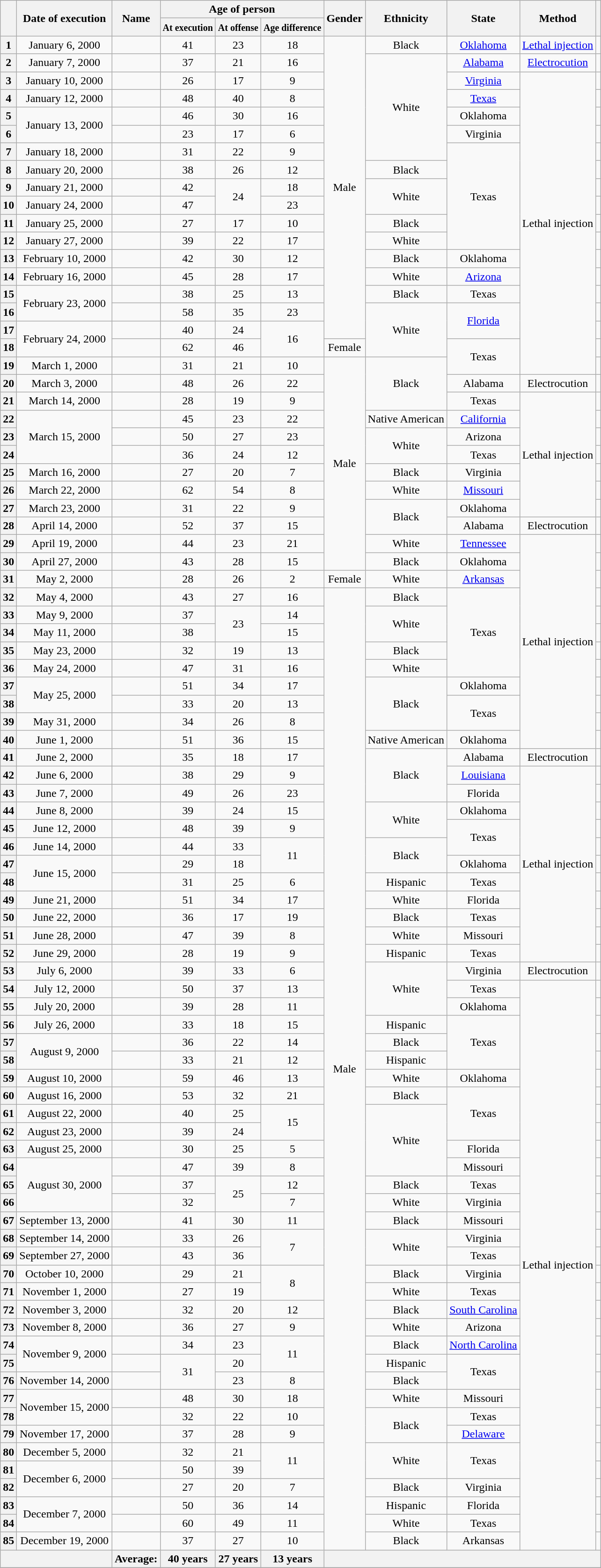<table class="wikitable sortable" style="text-align:center;">
<tr>
<th scope="col" rowspan="2"></th>
<th scope="col" rowspan="2" data-sort-type="date">Date of execution</th>
<th scope="col" rowspan="2">Name</th>
<th scope="col" colspan="3">Age of person</th>
<th scope="col" rowspan="2">Gender</th>
<th scope="col" rowspan="2">Ethnicity</th>
<th scope="col" rowspan="2">State</th>
<th scope="col" rowspan="2">Method</th>
<th scope="col" rowspan="2"></th>
</tr>
<tr>
<th scope="col"><small>At execution</small></th>
<th scope="col"><small>At offense</small></th>
<th scope="col"><small>Age difference</small></th>
</tr>
<tr>
<th scope="row">1</th>
<td>January 6, 2000</td>
<td></td>
<td>41 </td>
<td>23</td>
<td>18</td>
<td rowspan="17">Male</td>
<td>Black</td>
<td><a href='#'>Oklahoma</a></td>
<td><a href='#'>Lethal injection</a></td>
<td></td>
</tr>
<tr>
<th scope="row">2</th>
<td>January 7, 2000</td>
<td></td>
<td>37 </td>
<td>21</td>
<td>16</td>
<td rowspan="6">White</td>
<td><a href='#'>Alabama</a></td>
<td><a href='#'>Electrocution</a></td>
<td></td>
</tr>
<tr>
<th scope="row">3</th>
<td>January 10, 2000</td>
<td></td>
<td>26 </td>
<td>17</td>
<td>9</td>
<td><a href='#'>Virginia</a></td>
<td rowspan="17">Lethal injection</td>
<td></td>
</tr>
<tr>
<th scope="row">4</th>
<td>January 12, 2000</td>
<td></td>
<td>48 </td>
<td>40</td>
<td>8</td>
<td><a href='#'>Texas</a></td>
<td></td>
</tr>
<tr>
<th scope="row">5</th>
<td rowspan="2">January 13, 2000</td>
<td></td>
<td>46 </td>
<td>30</td>
<td>16</td>
<td>Oklahoma</td>
<td></td>
</tr>
<tr>
<th scope="row">6</th>
<td></td>
<td>23 </td>
<td>17</td>
<td>6</td>
<td>Virginia</td>
<td></td>
</tr>
<tr>
<th scope="row">7</th>
<td>January 18, 2000</td>
<td></td>
<td>31 </td>
<td>22</td>
<td>9</td>
<td rowspan="6">Texas</td>
<td></td>
</tr>
<tr>
<th scope="row">8</th>
<td>January 20, 2000</td>
<td></td>
<td>38 </td>
<td>26</td>
<td>12</td>
<td>Black</td>
<td></td>
</tr>
<tr>
<th scope="row">9</th>
<td>January 21, 2000</td>
<td></td>
<td>42 </td>
<td rowspan="2">24</td>
<td>18</td>
<td rowspan="2">White</td>
<td></td>
</tr>
<tr>
<th scope="row">10</th>
<td>January 24, 2000</td>
<td></td>
<td>47 </td>
<td>23</td>
<td></td>
</tr>
<tr>
<th scope="row">11</th>
<td>January 25, 2000</td>
<td></td>
<td>27 </td>
<td>17</td>
<td>10</td>
<td>Black</td>
<td></td>
</tr>
<tr>
<th scope="row">12</th>
<td>January 27, 2000</td>
<td></td>
<td>39 </td>
<td>22</td>
<td>17</td>
<td>White</td>
<td></td>
</tr>
<tr>
<th scope="row">13</th>
<td>February 10, 2000</td>
<td></td>
<td>42 </td>
<td>30</td>
<td>12</td>
<td>Black</td>
<td>Oklahoma</td>
<td></td>
</tr>
<tr>
<th scope="row">14</th>
<td>February 16, 2000</td>
<td></td>
<td>45 </td>
<td>28</td>
<td>17</td>
<td>White</td>
<td><a href='#'>Arizona</a></td>
<td></td>
</tr>
<tr>
<th scope="row">15</th>
<td rowspan="2">February 23, 2000</td>
<td></td>
<td>38 </td>
<td>25</td>
<td>13</td>
<td>Black</td>
<td>Texas</td>
<td></td>
</tr>
<tr>
<th scope="row">16</th>
<td></td>
<td>58 </td>
<td>35</td>
<td>23</td>
<td rowspan="3">White</td>
<td rowspan="2"><a href='#'>Florida</a></td>
<td></td>
</tr>
<tr>
<th scope="row">17</th>
<td rowspan="2">February 24, 2000</td>
<td></td>
<td>40 </td>
<td>24</td>
<td rowspan="2">16</td>
<td></td>
</tr>
<tr>
<th scope="row">18</th>
<td></td>
<td>62 </td>
<td>46</td>
<td>Female</td>
<td rowspan="2">Texas</td>
<td></td>
</tr>
<tr>
<th scope="row">19</th>
<td>March 1, 2000</td>
<td></td>
<td>31 </td>
<td>21</td>
<td>10</td>
<td rowspan="12">Male</td>
<td rowspan="3">Black</td>
<td></td>
</tr>
<tr>
<th scope="row">20</th>
<td>March 3, 2000</td>
<td></td>
<td>48 </td>
<td>26</td>
<td>22</td>
<td>Alabama</td>
<td>Electrocution</td>
<td></td>
</tr>
<tr>
<th scope="row">21</th>
<td>March 14, 2000</td>
<td></td>
<td>28 </td>
<td>19</td>
<td>9</td>
<td>Texas</td>
<td rowspan="7">Lethal injection</td>
<td></td>
</tr>
<tr>
<th scope="row">22</th>
<td rowspan="3">March 15, 2000</td>
<td></td>
<td>45 </td>
<td>23</td>
<td>22</td>
<td>Native American</td>
<td><a href='#'>California</a></td>
<td></td>
</tr>
<tr>
<th scope="row">23</th>
<td></td>
<td>50 </td>
<td>27</td>
<td>23</td>
<td rowspan="2">White</td>
<td>Arizona</td>
<td></td>
</tr>
<tr>
<th scope="row">24</th>
<td></td>
<td>36 </td>
<td>24</td>
<td>12</td>
<td>Texas</td>
<td></td>
</tr>
<tr>
<th scope="row">25</th>
<td>March 16, 2000</td>
<td></td>
<td>27 </td>
<td>20</td>
<td>7</td>
<td>Black</td>
<td>Virginia</td>
<td></td>
</tr>
<tr>
<th scope="row">26</th>
<td>March 22, 2000</td>
<td></td>
<td>62 </td>
<td>54</td>
<td>8</td>
<td>White</td>
<td><a href='#'>Missouri</a></td>
<td></td>
</tr>
<tr>
<th scope="row">27</th>
<td>March 23, 2000</td>
<td></td>
<td>31 </td>
<td>22</td>
<td>9</td>
<td rowspan="2">Black</td>
<td>Oklahoma</td>
<td></td>
</tr>
<tr>
<th scope="row">28</th>
<td>April 14, 2000</td>
<td></td>
<td>52 </td>
<td>37</td>
<td>15</td>
<td>Alabama</td>
<td>Electrocution</td>
<td></td>
</tr>
<tr>
<th scope="row">29</th>
<td>April 19, 2000</td>
<td></td>
<td>44 </td>
<td>23</td>
<td>21</td>
<td>White</td>
<td><a href='#'>Tennessee</a></td>
<td rowspan="12">Lethal injection</td>
<td></td>
</tr>
<tr>
<th scope="row">30</th>
<td>April 27, 2000</td>
<td></td>
<td>43 </td>
<td>28</td>
<td>15</td>
<td>Black</td>
<td>Oklahoma</td>
<td></td>
</tr>
<tr>
<th scope="row">31</th>
<td>May 2, 2000</td>
<td></td>
<td>28 </td>
<td>26</td>
<td>2</td>
<td>Female</td>
<td>White</td>
<td><a href='#'>Arkansas</a></td>
<td></td>
</tr>
<tr>
<th scope="row">32</th>
<td>May 4, 2000</td>
<td></td>
<td>43 </td>
<td>27</td>
<td>16</td>
<td rowspan="54">Male</td>
<td>Black</td>
<td rowspan="5">Texas</td>
<td></td>
</tr>
<tr>
<th scope="row">33</th>
<td>May 9, 2000</td>
<td></td>
<td>37 </td>
<td rowspan="2">23</td>
<td>14</td>
<td rowspan="2">White</td>
<td></td>
</tr>
<tr>
<th scope="row">34</th>
<td>May 11, 2000</td>
<td></td>
<td>38 </td>
<td>15</td>
<td></td>
</tr>
<tr>
<th scope="row">35</th>
<td>May 23, 2000</td>
<td></td>
<td>32 </td>
<td>19</td>
<td>13</td>
<td>Black</td>
<td></td>
</tr>
<tr>
<th scope="row">36</th>
<td>May 24, 2000</td>
<td></td>
<td>47 </td>
<td>31</td>
<td>16</td>
<td>White</td>
<td></td>
</tr>
<tr>
<th scope="row">37</th>
<td rowspan="2">May 25, 2000</td>
<td></td>
<td>51 </td>
<td>34</td>
<td>17</td>
<td rowspan="3">Black</td>
<td>Oklahoma</td>
<td></td>
</tr>
<tr>
<th scope="row">38</th>
<td></td>
<td>33 </td>
<td>20</td>
<td>13</td>
<td rowspan="2">Texas</td>
<td></td>
</tr>
<tr>
<th scope="row">39</th>
<td>May 31, 2000</td>
<td></td>
<td>34 </td>
<td>26</td>
<td>8</td>
<td></td>
</tr>
<tr>
<th scope="row">40</th>
<td>June 1, 2000</td>
<td></td>
<td>51 </td>
<td>36</td>
<td>15</td>
<td>Native American</td>
<td>Oklahoma</td>
<td></td>
</tr>
<tr>
<th scope="row">41</th>
<td>June 2, 2000</td>
<td></td>
<td>35 </td>
<td>18</td>
<td>17</td>
<td rowspan="3">Black</td>
<td>Alabama</td>
<td>Electrocution</td>
<td></td>
</tr>
<tr>
<th scope="row">42</th>
<td>June 6, 2000</td>
<td></td>
<td>38 </td>
<td>29</td>
<td>9</td>
<td><a href='#'>Louisiana</a></td>
<td rowspan="11">Lethal injection</td>
<td></td>
</tr>
<tr>
<th scope="row">43</th>
<td>June 7, 2000</td>
<td></td>
<td>49 </td>
<td>26</td>
<td>23</td>
<td>Florida</td>
<td></td>
</tr>
<tr>
<th scope="row">44</th>
<td>June 8, 2000</td>
<td></td>
<td>39 </td>
<td>24</td>
<td>15</td>
<td rowspan="2">White</td>
<td>Oklahoma</td>
<td></td>
</tr>
<tr>
<th scope="row">45</th>
<td>June 12, 2000</td>
<td></td>
<td>48 </td>
<td>39</td>
<td>9</td>
<td rowspan="2">Texas</td>
<td></td>
</tr>
<tr>
<th scope="row">46</th>
<td>June 14, 2000</td>
<td></td>
<td>44 </td>
<td>33</td>
<td rowspan="2">11</td>
<td rowspan="2">Black</td>
<td></td>
</tr>
<tr>
<th scope="row">47</th>
<td rowspan="2">June 15, 2000</td>
<td></td>
<td>29 </td>
<td>18</td>
<td>Oklahoma</td>
<td></td>
</tr>
<tr>
<th scope="row">48</th>
<td></td>
<td>31 </td>
<td>25</td>
<td>6</td>
<td>Hispanic</td>
<td>Texas</td>
<td></td>
</tr>
<tr>
<th scope="row">49</th>
<td>June 21, 2000</td>
<td></td>
<td>51 </td>
<td>34</td>
<td>17</td>
<td>White</td>
<td>Florida</td>
<td></td>
</tr>
<tr>
<th scope="row">50</th>
<td>June 22, 2000</td>
<td></td>
<td>36 </td>
<td>17</td>
<td>19</td>
<td>Black</td>
<td>Texas</td>
<td></td>
</tr>
<tr>
<th scope="row">51</th>
<td>June 28, 2000</td>
<td></td>
<td>47 </td>
<td>39</td>
<td>8</td>
<td>White</td>
<td>Missouri</td>
<td></td>
</tr>
<tr>
<th scope="row">52</th>
<td>June 29, 2000</td>
<td></td>
<td>28 </td>
<td>19</td>
<td>9</td>
<td>Hispanic</td>
<td>Texas</td>
<td></td>
</tr>
<tr>
<th scope="row">53</th>
<td>July 6, 2000</td>
<td></td>
<td>39 </td>
<td>33</td>
<td>6</td>
<td rowspan="3">White</td>
<td>Virginia</td>
<td>Electrocution</td>
<td></td>
</tr>
<tr>
<th scope="row">54</th>
<td>July 12, 2000</td>
<td></td>
<td>50 </td>
<td>37</td>
<td>13</td>
<td>Texas</td>
<td rowspan="32">Lethal injection</td>
<td></td>
</tr>
<tr>
<th scope="row">55</th>
<td>July 20, 2000</td>
<td></td>
<td>39 </td>
<td>28</td>
<td>11</td>
<td>Oklahoma</td>
<td></td>
</tr>
<tr>
<th scope="row">56</th>
<td>July 26, 2000</td>
<td></td>
<td>33 </td>
<td>18</td>
<td>15</td>
<td>Hispanic</td>
<td rowspan="3">Texas</td>
<td></td>
</tr>
<tr>
<th scope="row">57</th>
<td rowspan="2">August 9, 2000</td>
<td></td>
<td>36 </td>
<td>22</td>
<td>14</td>
<td>Black</td>
<td></td>
</tr>
<tr>
<th scope="row">58</th>
<td></td>
<td>33 </td>
<td>21</td>
<td>12</td>
<td>Hispanic</td>
<td></td>
</tr>
<tr>
<th scope="row">59</th>
<td>August 10, 2000</td>
<td></td>
<td>59 </td>
<td>46</td>
<td>13</td>
<td>White</td>
<td>Oklahoma</td>
<td></td>
</tr>
<tr>
<th scope="row">60</th>
<td>August 16, 2000</td>
<td></td>
<td>53 </td>
<td>32</td>
<td>21</td>
<td>Black</td>
<td rowspan="3">Texas</td>
<td></td>
</tr>
<tr>
<th scope="row">61</th>
<td>August 22, 2000</td>
<td></td>
<td>40 </td>
<td>25</td>
<td rowspan="2">15</td>
<td rowspan="4">White</td>
<td></td>
</tr>
<tr>
<th scope="row">62</th>
<td>August 23, 2000</td>
<td></td>
<td>39 </td>
<td>24</td>
<td></td>
</tr>
<tr>
<th scope="row">63</th>
<td>August 25, 2000</td>
<td></td>
<td>30 </td>
<td>25</td>
<td>5</td>
<td>Florida</td>
<td></td>
</tr>
<tr>
<th scope="row">64</th>
<td rowspan="3">August 30, 2000</td>
<td></td>
<td>47 </td>
<td>39</td>
<td>8</td>
<td>Missouri</td>
<td></td>
</tr>
<tr>
<th scope="row">65</th>
<td></td>
<td>37 </td>
<td rowspan="2">25</td>
<td>12</td>
<td>Black</td>
<td>Texas</td>
<td></td>
</tr>
<tr>
<th scope="row">66</th>
<td></td>
<td>32 </td>
<td>7</td>
<td>White</td>
<td>Virginia</td>
<td></td>
</tr>
<tr>
<th scope="row">67</th>
<td>September 13, 2000</td>
<td></td>
<td>41 </td>
<td>30</td>
<td>11</td>
<td>Black</td>
<td>Missouri</td>
<td></td>
</tr>
<tr>
<th scope="row">68</th>
<td>September 14, 2000</td>
<td></td>
<td>33 </td>
<td>26</td>
<td rowspan="2">7</td>
<td rowspan="2">White</td>
<td>Virginia</td>
<td></td>
</tr>
<tr>
<th scope="row">69</th>
<td>September 27, 2000</td>
<td></td>
<td>43 </td>
<td>36</td>
<td>Texas</td>
<td></td>
</tr>
<tr>
<th scope="row">70</th>
<td>October 10, 2000</td>
<td></td>
<td>29 </td>
<td>21</td>
<td rowspan="2">8</td>
<td>Black</td>
<td>Virginia</td>
<td></td>
</tr>
<tr>
<th scope="row">71</th>
<td>November 1, 2000</td>
<td></td>
<td>27 </td>
<td>19</td>
<td>White</td>
<td>Texas</td>
<td></td>
</tr>
<tr>
<th scope="row">72</th>
<td>November 3, 2000</td>
<td></td>
<td>32 </td>
<td>20</td>
<td>12</td>
<td>Black</td>
<td><a href='#'>South Carolina</a></td>
<td></td>
</tr>
<tr>
<th scope="row">73</th>
<td>November 8, 2000</td>
<td></td>
<td>36 </td>
<td>27</td>
<td>9</td>
<td>White</td>
<td>Arizona</td>
<td></td>
</tr>
<tr>
<th scope="row">74</th>
<td rowspan="2">November 9, 2000</td>
<td></td>
<td>34 </td>
<td>23</td>
<td rowspan="2">11</td>
<td>Black</td>
<td><a href='#'>North Carolina</a></td>
<td></td>
</tr>
<tr>
<th scope="row">75</th>
<td></td>
<td rowspan="2">31 </td>
<td>20</td>
<td>Hispanic</td>
<td rowspan="2">Texas</td>
<td></td>
</tr>
<tr>
<th scope="row">76</th>
<td>November 14, 2000</td>
<td></td>
<td>23 </td>
<td>8</td>
<td>Black</td>
<td></td>
</tr>
<tr>
<th scope="row">77</th>
<td rowspan="2">November 15, 2000</td>
<td></td>
<td>48 </td>
<td>30</td>
<td>18</td>
<td>White</td>
<td>Missouri</td>
<td></td>
</tr>
<tr>
<th scope="row">78</th>
<td></td>
<td>32 </td>
<td>22</td>
<td>10</td>
<td rowspan="2">Black</td>
<td>Texas</td>
<td></td>
</tr>
<tr>
<th scope="row">79</th>
<td>November 17, 2000</td>
<td></td>
<td>37 </td>
<td>28</td>
<td>9</td>
<td><a href='#'>Delaware</a></td>
<td></td>
</tr>
<tr>
<th scope="row">80</th>
<td>December 5, 2000</td>
<td></td>
<td>32 </td>
<td>21</td>
<td rowspan="2">11</td>
<td rowspan="2">White</td>
<td rowspan="2">Texas</td>
<td></td>
</tr>
<tr>
<th scope="row">81</th>
<td rowspan="2">December 6, 2000</td>
<td></td>
<td>50 </td>
<td>39</td>
<td></td>
</tr>
<tr>
<th scope="row">82</th>
<td></td>
<td>27 </td>
<td>20</td>
<td>7</td>
<td>Black</td>
<td>Virginia</td>
<td></td>
</tr>
<tr>
<th scope="row">83</th>
<td rowspan="2">December 7, 2000</td>
<td></td>
<td>50 </td>
<td>36</td>
<td>14</td>
<td>Hispanic</td>
<td>Florida</td>
<td></td>
</tr>
<tr>
<th scope="row">84</th>
<td></td>
<td>60 </td>
<td>49</td>
<td>11</td>
<td>White</td>
<td>Texas</td>
<td></td>
</tr>
<tr>
<th scope="row">85</th>
<td>December 19, 2000</td>
<td></td>
<td>37 </td>
<td>27</td>
<td>10</td>
<td>Black</td>
<td>Arkansas</td>
<td></td>
</tr>
<tr class="sortbottom">
<th colspan="2"></th>
<th>Average:</th>
<th>40 years</th>
<th>27 years</th>
<th>13 years</th>
<th colspan="5"></th>
</tr>
<tr>
</tr>
</table>
